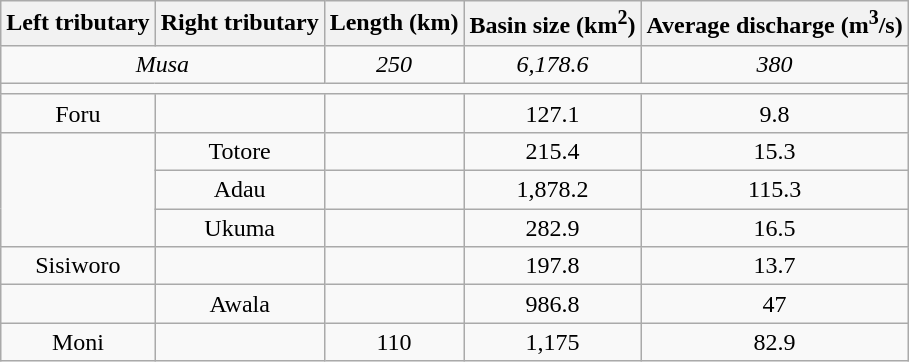<table class="wikitable" style="text-align:center;">
<tr>
<th>Left tributary</th>
<th>Right tributary</th>
<th>Length (km)</th>
<th>Basin size (km<sup>2</sup>)</th>
<th>Average discharge (m<sup>3</sup>/s)</th>
</tr>
<tr>
<td colspan="2"><em>Musa</em></td>
<td><em>250</em></td>
<td><em>6,178.6</em></td>
<td><em>380</em></td>
</tr>
<tr>
<td colspan="5"></td>
</tr>
<tr>
<td>Foru</td>
<td></td>
<td></td>
<td>127.1</td>
<td>9.8</td>
</tr>
<tr>
<td rowspan="3"></td>
<td>Totore</td>
<td></td>
<td>215.4</td>
<td>15.3</td>
</tr>
<tr>
<td>Adau</td>
<td></td>
<td>1,878.2</td>
<td>115.3</td>
</tr>
<tr>
<td>Ukuma</td>
<td></td>
<td>282.9</td>
<td>16.5</td>
</tr>
<tr>
<td>Sisiworo</td>
<td></td>
<td></td>
<td>197.8</td>
<td>13.7</td>
</tr>
<tr>
<td></td>
<td>Awala</td>
<td></td>
<td>986.8</td>
<td>47</td>
</tr>
<tr>
<td>Moni</td>
<td></td>
<td>110</td>
<td>1,175</td>
<td>82.9</td>
</tr>
</table>
